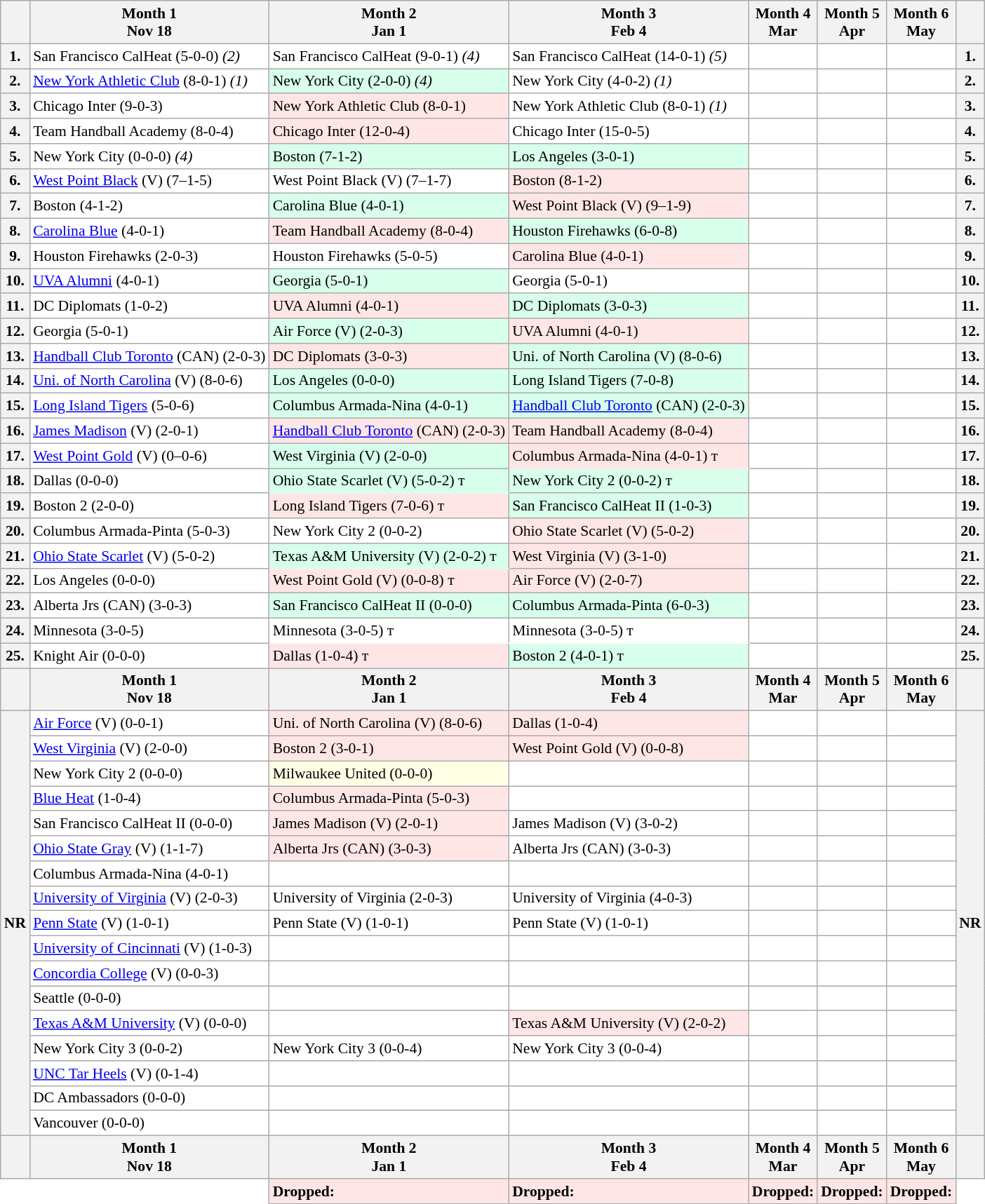<table class="wikitable" style="font-size:90%; white-space:nowrap;background-color:white">
<tr>
<th></th>
<th>Month 1<br>Nov 18</th>
<th>Month 2<br>Jan 1</th>
<th>Month 3<br>Feb 4</th>
<th>Month 4<br>Mar</th>
<th>Month 5<br>Apr</th>
<th>Month 6<br>May</th>
<th></th>
</tr>
<tr>
<th>1.</th>
<td>San Francisco CalHeat (5-0-0) <em>(2)</em></td>
<td>San Francisco CalHeat (9-0-1) <em>(4)</em></td>
<td>San Francisco CalHeat (14-0-1) <em>(5)</em></td>
<td></td>
<td></td>
<td></td>
<th>1.</th>
</tr>
<tr>
<th>2.</th>
<td><a href='#'>New York Athletic Club</a> (8-0-1) <em>(1)</em></td>
<td style="background-color:#D8FFEB">New York City (2-0-0) <em>(4)</em></td>
<td>New York City (4-0-2) <em>(1)</em></td>
<td></td>
<td></td>
<td></td>
<th>2.</th>
</tr>
<tr>
<th>3.</th>
<td>Chicago Inter (9-0-3)</td>
<td style="background-color:#FFE6E6">New York Athletic Club (8-0-1)</td>
<td>New York Athletic Club (8-0-1) <em>(1)</em></td>
<td></td>
<td></td>
<td></td>
<th>3.</th>
</tr>
<tr>
<th>4.</th>
<td>Team Handball Academy (8-0-4)</td>
<td style="background-color:#FFE6E6">Chicago Inter (12-0-4)</td>
<td>Chicago Inter (15-0-5)</td>
<td></td>
<td></td>
<td></td>
<th>4.</th>
</tr>
<tr>
<th>5.</th>
<td>New York City (0-0-0) <em>(4)</em></td>
<td style="background-color:#D8FFEB">Boston (7-1-2)</td>
<td style="background-color:#D8FFEB">Los Angeles (3-0-1)</td>
<td></td>
<td></td>
<td></td>
<th>5.</th>
</tr>
<tr>
<th>6.</th>
<td><a href='#'>West Point Black</a> (V) (7–1-5)</td>
<td>West Point Black (V) (7–1-7)</td>
<td style="background-color:#FFE6E6">Boston (8-1-2)</td>
<td></td>
<td></td>
<td></td>
<th>6.</th>
</tr>
<tr>
<th>7.</th>
<td>Boston (4-1-2)</td>
<td style="background-color:#D8FFEB">Carolina Blue (4-0-1)</td>
<td style="background-color:#FFE6E6">West Point Black (V) (9–1-9)</td>
<td></td>
<td></td>
<td></td>
<th>7.</th>
</tr>
<tr>
<th>8.</th>
<td><a href='#'>Carolina Blue</a> (4-0-1)</td>
<td style="background-color:#FFE6E6">Team Handball Academy (8-0-4)</td>
<td style="background-color:#D8FFEB">Houston Firehawks (6-0-8)</td>
<td></td>
<td></td>
<td></td>
<th>8.</th>
</tr>
<tr>
<th>9.</th>
<td>Houston Firehawks (2-0-3)</td>
<td>Houston Firehawks (5-0-5)</td>
<td style="background-color:#FFE6E6">Carolina Blue (4-0-1)</td>
<td></td>
<td></td>
<td></td>
<th>9.</th>
</tr>
<tr>
<th>10.</th>
<td><a href='#'>UVA Alumni</a> (4-0-1)</td>
<td style="background-color:#D8FFEB">Georgia (5-0-1)</td>
<td>Georgia (5-0-1)</td>
<td></td>
<td></td>
<td></td>
<th>10.</th>
</tr>
<tr>
<th>11.</th>
<td>DC Diplomats (1-0-2)</td>
<td style="background-color:#FFE6E6">UVA Alumni (4-0-1)</td>
<td style="background-color:#D8FFEB">DC Diplomats (3-0-3)</td>
<td></td>
<td></td>
<td></td>
<th>11.</th>
</tr>
<tr>
<th>12.</th>
<td>Georgia (5-0-1)</td>
<td style="background-color:#D8FFEB">Air Force (V) (2-0-3)</td>
<td style="background-color:#FFE6E6">UVA Alumni (4-0-1)</td>
<td></td>
<td></td>
<td></td>
<th>12.</th>
</tr>
<tr>
<th>13.</th>
<td><a href='#'>Handball Club Toronto</a>  (CAN) (2-0-3)</td>
<td style="background-color:#FFE6E6">DC Diplomats (3-0-3)</td>
<td style="background-color:#D8FFEB">Uni. of North Carolina (V) (8-0-6)</td>
<td></td>
<td></td>
<td></td>
<th>13.</th>
</tr>
<tr>
<th>14.</th>
<td><a href='#'>Uni. of North Carolina</a> (V) (8-0-6)</td>
<td style="background-color:#D8FFEB">Los Angeles (0-0-0)</td>
<td style="background-color:#D8FFEB">Long Island Tigers (7-0-8)</td>
<td></td>
<td></td>
<td></td>
<th>14.</th>
</tr>
<tr>
<th>15.</th>
<td><a href='#'>Long Island Tigers</a> (5-0-6)</td>
<td style="background-color:#D8FFEB">Columbus Armada-Nina (4-0-1)</td>
<td style="background-color:#D8FFEB"><a href='#'>Handball Club Toronto</a> (CAN) (2-0-3)</td>
<td></td>
<td></td>
<td></td>
<th>15.</th>
</tr>
<tr>
<th>16.</th>
<td><a href='#'>James Madison</a> (V) (2-0-1)</td>
<td style="background-color:#FFE6E6"><a href='#'>Handball Club Toronto</a>  (CAN) (2-0-3)</td>
<td style="background-color:#FFE6E6">Team Handball Academy (8-0-4)</td>
<td></td>
<td></td>
<td></td>
<th>16.</th>
</tr>
<tr>
<th>17.</th>
<td><a href='#'>West Point Gold</a> (V) (0–0-6)</td>
<td style="background-color:#D8FFEB">West Virginia (V) (2-0-0)</td>
<td style="background-color:#FFE6E6;border-bottom:1px solid #FFE6E6">Columbus Armada-Nina (4-0-1) т</td>
<td></td>
<td></td>
<td></td>
<th>17.</th>
</tr>
<tr>
<th>18.</th>
<td>Dallas (0-0-0)</td>
<td style="background-color:#D8FFEB;border-bottom:1px solid #D8FFEB">Ohio State Scarlet (V) (5-0-2) т</td>
<td style="background-color:#D8FFEB">New York City 2 (0-0-2) т</td>
<td></td>
<td></td>
<td></td>
<th>18.</th>
</tr>
<tr>
<th>19.</th>
<td>Boston 2 (2-0-0)</td>
<td style="background-color:#FFE6E6">Long Island Tigers (7-0-6) т</td>
<td style="background-color:#D8FFEB">San Francisco CalHeat II (1-0-3)</td>
<td></td>
<td></td>
<td></td>
<th>19.</th>
</tr>
<tr>
<th>20.</th>
<td>Columbus Armada-Pinta (5-0-3)</td>
<td>New York City 2 (0-0-2)</td>
<td style="background-color:#FFE6E6">Ohio State Scarlet (V) (5-0-2)</td>
<td></td>
<td></td>
<td></td>
<th>20.</th>
</tr>
<tr>
<th>21.</th>
<td><a href='#'>Ohio State Scarlet</a> (V) (5-0-2)</td>
<td style="background-color:#D8FFEB;border-bottom:1px solid #D8FFEB">Texas A&M University (V) (2-0-2) т</td>
<td style="background-color:#FFE6E6">West Virginia (V) (3-1-0)</td>
<td></td>
<td></td>
<td></td>
<th>21.</th>
</tr>
<tr>
<th>22.</th>
<td>Los Angeles (0-0-0)</td>
<td style="background-color:#FFE6E6">West Point Gold (V) (0-0-8) т</td>
<td style="background-color:#FFE6E6">Air Force (V) (2-0-7)</td>
<td></td>
<td></td>
<td></td>
<th>22.</th>
</tr>
<tr>
<th>23.</th>
<td>Alberta Jrs (CAN) (3-0-3)</td>
<td style="background-color:#D8FFEB">San Francisco CalHeat II (0-0-0)</td>
<td style="background-color:#D8FFEB">Columbus Armada-Pinta (6-0-3)</td>
<td></td>
<td></td>
<td></td>
<th>23.</th>
</tr>
<tr>
<th>24.</th>
<td>Minnesota (3-0-5)</td>
<td style="background-color:white;border-bottom:1px solid white">Minnesota (3-0-5) т</td>
<td style="background-color:white;border-bottom:1px solid white">Minnesota (3-0-5) т</td>
<td></td>
<td></td>
<td></td>
<th>24.</th>
</tr>
<tr>
<th>25.</th>
<td>Knight Air (0-0-0)</td>
<td style="background-color:#FFE6E6">Dallas (1-0-4) т</td>
<td style="background-color:#D8FFEB">Boston 2 (4-0-1) т</td>
<td></td>
<td></td>
<td></td>
<th>25.</th>
</tr>
<tr>
<th></th>
<th>Month 1<br>Nov 18</th>
<th>Month 2<br>Jan 1</th>
<th>Month 3<br>Feb 4</th>
<th>Month 4<br>Mar</th>
<th>Month 5<br>Apr</th>
<th>Month 6<br>May</th>
<th></th>
</tr>
<tr>
<th rowspan="17">NR</th>
<td><a href='#'>Air Force</a> (V) (0-0-1)</td>
<td style="background-color:#FFE6E6">Uni. of North Carolina (V) (8-0-6)</td>
<td style="background-color:#FFE6E6">Dallas (1-0-4)</td>
<td></td>
<td></td>
<td></td>
<th rowspan="17">NR</th>
</tr>
<tr>
<td><a href='#'>West Virginia</a> (V) (2-0-0)</td>
<td style="background-color:#FFE6E6">Boston 2 (3-0-1)</td>
<td style="background-color:#FFE6E6">West Point Gold (V) (0-0-8)</td>
<td></td>
<td></td>
<td></td>
</tr>
<tr>
<td>New York City 2 (0-0-0)</td>
<td style="background-color:#FFFFE6">Milwaukee United (0-0-0)</td>
<td></td>
<td></td>
<td></td>
<td></td>
</tr>
<tr>
<td><a href='#'>Blue Heat</a> (1-0-4)</td>
<td style="background-color:#FFE6E6">Columbus Armada-Pinta (5-0-3)</td>
<td></td>
<td></td>
<td></td>
<td></td>
</tr>
<tr>
<td>San Francisco CalHeat II (0-0-0)</td>
<td style="background-color:#FFE6E6">James Madison (V) (2-0-1)</td>
<td>James Madison (V) (3-0-2)</td>
<td></td>
<td></td>
<td></td>
</tr>
<tr>
<td><a href='#'>Ohio State Gray</a> (V) (1-1-7)</td>
<td style="background-color:#FFE6E6">Alberta Jrs (CAN) (3-0-3)</td>
<td>Alberta Jrs (CAN) (3-0-3)</td>
<td></td>
<td></td>
<td></td>
</tr>
<tr>
<td>Columbus Armada-Nina (4-0-1)</td>
<td></td>
<td></td>
<td></td>
<td></td>
<td></td>
</tr>
<tr>
<td><a href='#'>University of Virginia</a> (V) (2-0-3)</td>
<td>University of Virginia (2-0-3)</td>
<td>University of Virginia (4-0-3)</td>
<td></td>
<td></td>
<td></td>
</tr>
<tr>
<td><a href='#'>Penn State</a> (V) (1-0-1)</td>
<td>Penn State (V) (1-0-1)</td>
<td>Penn State (V) (1-0-1)</td>
<td></td>
<td></td>
<td></td>
</tr>
<tr>
<td><a href='#'>University of Cincinnati</a> (V) (1-0-3)</td>
<td></td>
<td></td>
<td></td>
<td></td>
<td></td>
</tr>
<tr>
<td><a href='#'>Concordia College</a> (V) (0-0-3)</td>
<td></td>
<td></td>
<td></td>
<td></td>
<td></td>
</tr>
<tr>
<td>Seattle (0-0-0)</td>
<td></td>
<td></td>
<td></td>
<td></td>
<td></td>
</tr>
<tr>
<td><a href='#'>Texas A&M University</a> (V) (0-0-0)</td>
<td></td>
<td style="background-color:#FFE6E6">Texas A&M University (V) (2-0-2)</td>
<td></td>
<td></td>
<td></td>
</tr>
<tr>
<td>New York City 3 (0-0-2)</td>
<td>New York City 3 (0-0-4)</td>
<td>New York City 3 (0-0-4)</td>
<td></td>
<td></td>
<td></td>
</tr>
<tr>
<td><a href='#'>UNC Tar Heels</a> (V) (0-1-4)</td>
<td></td>
<td></td>
<td></td>
<td></td>
<td></td>
</tr>
<tr>
<td>DC Ambassadors (0-0-0)</td>
<td></td>
<td></td>
<td></td>
<td></td>
<td></td>
</tr>
<tr>
<td>Vancouver (0-0-0)</td>
<td></td>
<td></td>
<td></td>
<td></td>
<td></td>
</tr>
<tr>
<th></th>
<th>Month 1<br>Nov 18</th>
<th>Month 2<br>Jan 1</th>
<th>Month 3<br>Feb 4</th>
<th>Month 4<br>Mar</th>
<th>Month 5<br>Apr</th>
<th>Month 6<br>May</th>
<th></th>
</tr>
<tr>
<td colspan="2"  style="background:transparent;border-bottom-style:hidden;border-left-style:hidden"></td>
<td style="vertical-align:top;background-color:#FFE6E6"><strong>Dropped:</strong><br></td>
<td style="vertical-align:top;background-color:#FFE6E6"><strong>Dropped:</strong><br></td>
<td style="vertical-align:top;background-color:#FFE6E6"><strong>Dropped:</strong><br></td>
<td style="vertical-align:top;background-color:#FFE6E6"><strong>Dropped:</strong><br></td>
<td style="vertical-align:top;background-color:#FFE6E6"><strong>Dropped:</strong><br></td>
<td style="background:transparent;border-bottom-style:hidden;border-right-style:hidden"></td>
</tr>
</table>
